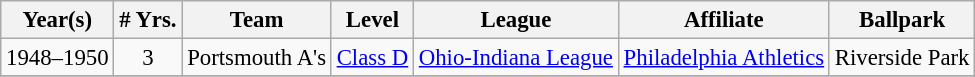<table class="wikitable" style="text-align:center; font-size: 95%;">
<tr>
<th>Year(s)</th>
<th># Yrs.</th>
<th>Team</th>
<th>Level</th>
<th>League</th>
<th>Affiliate</th>
<th>Ballpark</th>
</tr>
<tr>
<td>1948–1950</td>
<td>3</td>
<td>Portsmouth A's</td>
<td><a href='#'>Class D</a></td>
<td><a href='#'>Ohio-Indiana League</a></td>
<td><a href='#'>Philadelphia Athletics</a></td>
<td>Riverside Park</td>
</tr>
<tr>
</tr>
</table>
